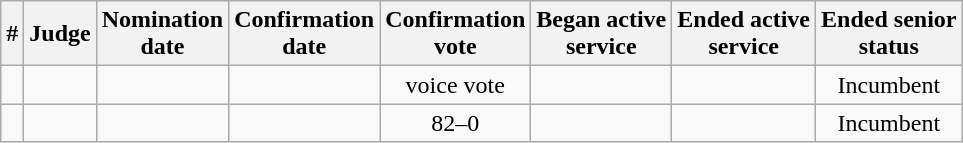<table class="sortable wikitable">
<tr>
<th>#</th>
<th>Judge</th>
<th>Nomination<br>date</th>
<th>Confirmation<br>date</th>
<th>Confirmation<br>vote</th>
<th>Began active<br>service</th>
<th>Ended active<br>service</th>
<th>Ended senior<br>status</th>
</tr>
<tr>
<td></td>
<td></td>
<td></td>
<td></td>
<td align= "center">voice vote</td>
<td></td>
<td></td>
<td align= "center">Incumbent</td>
</tr>
<tr>
<td></td>
<td></td>
<td></td>
<td></td>
<td align= "center">82–0</td>
<td></td>
<td></td>
<td align= "center">Incumbent</td>
</tr>
</table>
